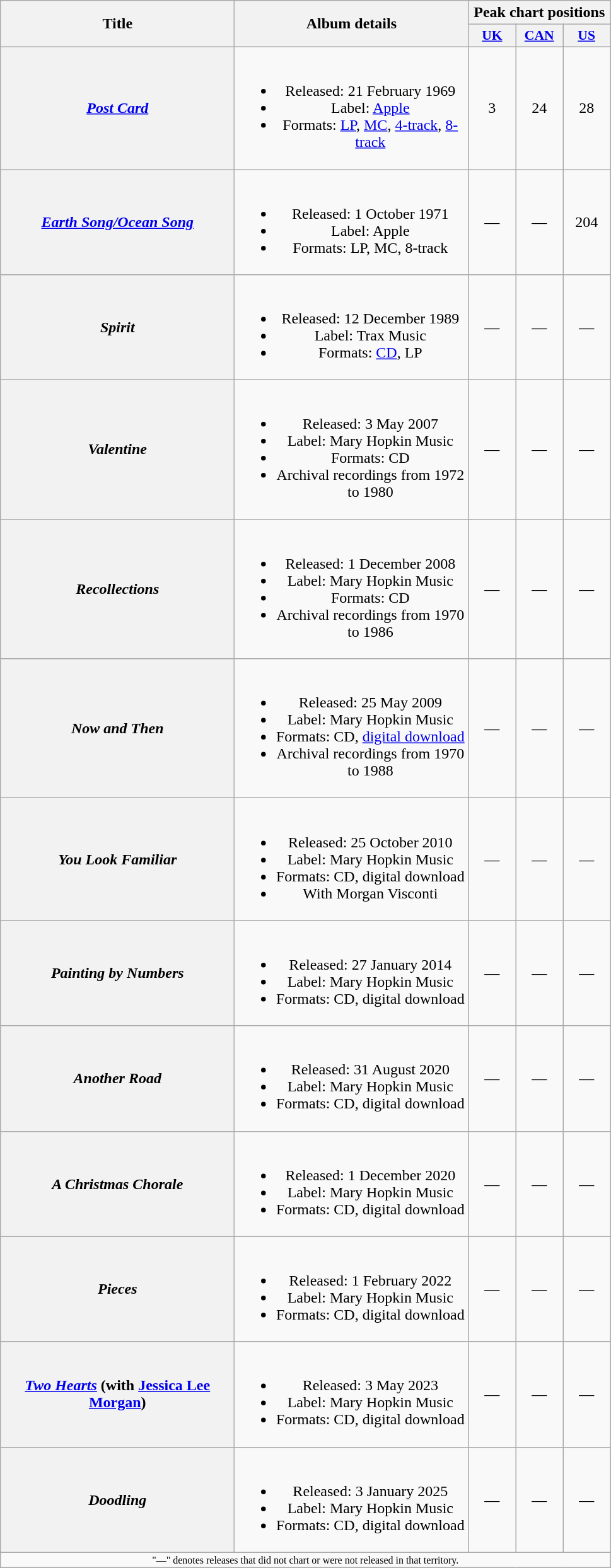<table class="wikitable plainrowheaders" style="text-align:center;">
<tr>
<th rowspan="2" scope="col" style="width:15em;">Title</th>
<th rowspan="2" scope="col" style="width:15em;">Album details</th>
<th colspan="3">Peak chart positions</th>
</tr>
<tr>
<th scope="col" style="width:3em;font-size:90%;"><a href='#'>UK</a><br></th>
<th scope="col" style="width:3em;font-size:90%;"><a href='#'>CAN</a><br></th>
<th scope="col" style="width:3em;font-size:90%;"><a href='#'>US</a><br></th>
</tr>
<tr>
<th scope="row"><em><a href='#'>Post Card</a></em></th>
<td><br><ul><li>Released: 21 February 1969</li><li>Label: <a href='#'>Apple</a></li><li>Formats: <a href='#'>LP</a>, <a href='#'>MC</a>, <a href='#'>4-track</a>, <a href='#'>8-track</a></li></ul></td>
<td>3</td>
<td>24</td>
<td>28</td>
</tr>
<tr>
<th scope="row"><em><a href='#'>Earth Song/Ocean Song</a></em></th>
<td><br><ul><li>Released: 1 October 1971</li><li>Label: Apple</li><li>Formats: LP, MC, 8-track</li></ul></td>
<td>—</td>
<td>—</td>
<td>204</td>
</tr>
<tr>
<th scope="row"><em>Spirit</em></th>
<td><br><ul><li>Released: 12 December 1989</li><li>Label: Trax Music</li><li>Formats: <a href='#'>CD</a>, LP</li></ul></td>
<td>—</td>
<td>—</td>
<td>—</td>
</tr>
<tr>
<th scope="row"><em>Valentine</em></th>
<td><br><ul><li>Released: 3 May 2007</li><li>Label: Mary Hopkin Music</li><li>Formats: CD</li><li>Archival recordings from 1972 to 1980</li></ul></td>
<td>—</td>
<td>—</td>
<td>—</td>
</tr>
<tr>
<th scope="row"><em>Recollections</em></th>
<td><br><ul><li>Released: 1 December 2008</li><li>Label: Mary Hopkin Music</li><li>Formats: CD</li><li>Archival recordings from 1970 to 1986</li></ul></td>
<td>—</td>
<td>—</td>
<td>—</td>
</tr>
<tr>
<th scope="row"><em>Now and Then</em></th>
<td><br><ul><li>Released: 25 May 2009</li><li>Label: Mary Hopkin Music</li><li>Formats: CD, <a href='#'>digital download</a></li><li>Archival recordings from 1970 to 1988</li></ul></td>
<td>—</td>
<td>—</td>
<td>—</td>
</tr>
<tr>
<th scope="row"><em>You Look Familiar</em></th>
<td><br><ul><li>Released: 25 October 2010</li><li>Label: Mary Hopkin Music</li><li>Formats: CD, digital download</li><li>With Morgan Visconti</li></ul></td>
<td>—</td>
<td>—</td>
<td>—</td>
</tr>
<tr>
<th scope="row"><em>Painting by Numbers</em></th>
<td><br><ul><li>Released: 27 January 2014</li><li>Label: Mary Hopkin Music</li><li>Formats: CD, digital download</li></ul></td>
<td>—</td>
<td>—</td>
<td>—</td>
</tr>
<tr>
<th scope="row"><em>Another Road</em></th>
<td><br><ul><li>Released: 31 August 2020</li><li>Label: Mary Hopkin Music</li><li>Formats: CD, digital download</li></ul></td>
<td>—</td>
<td>—</td>
<td>—</td>
</tr>
<tr>
<th scope="row"><em>A Christmas Chorale</em></th>
<td><br><ul><li>Released: 1 December 2020</li><li>Label: Mary Hopkin Music</li><li>Formats: CD, digital download</li></ul></td>
<td>—</td>
<td>—</td>
<td>—</td>
</tr>
<tr>
<th scope="row"><em>Pieces</em></th>
<td><br><ul><li>Released: 1 February 2022</li><li>Label: Mary Hopkin Music</li><li>Formats: CD, digital download</li></ul></td>
<td>—</td>
<td>—</td>
<td>—</td>
</tr>
<tr>
<th scope="row"><em><a href='#'>Two Hearts</a></em> (with <a href='#'>Jessica Lee Morgan</a>)</th>
<td><br><ul><li>Released: 3 May 2023</li><li>Label: Mary Hopkin Music</li><li>Formats: CD, digital download</li></ul></td>
<td>—</td>
<td>—</td>
<td>—</td>
</tr>
<tr>
<th scope="row"><em>Doodling</em></th>
<td><br><ul><li>Released: 3 January 2025</li><li>Label: Mary Hopkin Music</li><li>Formats: CD, digital download</li></ul></td>
<td>—</td>
<td>—</td>
<td>—</td>
</tr>
<tr>
<td colspan="5" style="font-size:8pt">"—" denotes releases that did not chart or were not released in that territory.</td>
</tr>
</table>
